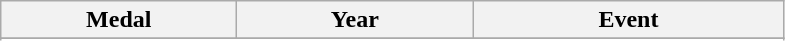<table class="wikitable">
<tr>
<th width=150>Medal</th>
<th width=150>Year</th>
<th width=200>Event</th>
</tr>
<tr>
</tr>
<tr>
</tr>
<tr>
</tr>
</table>
